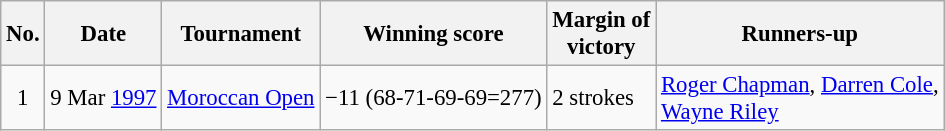<table class="wikitable" style="font-size:95%;">
<tr>
<th>No.</th>
<th>Date</th>
<th>Tournament</th>
<th>Winning score</th>
<th>Margin of<br>victory</th>
<th>Runners-up</th>
</tr>
<tr>
<td align=center>1</td>
<td align=right>9 Mar <a href='#'>1997</a></td>
<td><a href='#'>Moroccan Open</a></td>
<td>−11 (68-71-69-69=277)</td>
<td>2 strokes</td>
<td> <a href='#'>Roger Chapman</a>,  <a href='#'>Darren Cole</a>,<br> <a href='#'>Wayne Riley</a></td>
</tr>
</table>
